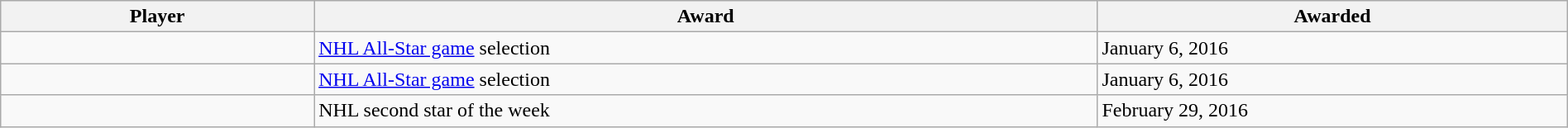<table class="wikitable sortable" style="width:100%;">
<tr>
<th style="width:20%;">Player</th>
<th style="width:50%;">Award</th>
<th style="width:30%;" data-sort-type="date">Awarded</th>
</tr>
<tr>
<td></td>
<td><a href='#'>NHL All-Star game</a> selection</td>
<td>January 6, 2016</td>
</tr>
<tr>
<td></td>
<td><a href='#'>NHL All-Star game</a> selection</td>
<td>January 6, 2016</td>
</tr>
<tr>
<td></td>
<td>NHL second star of the week</td>
<td>February 29, 2016</td>
</tr>
</table>
